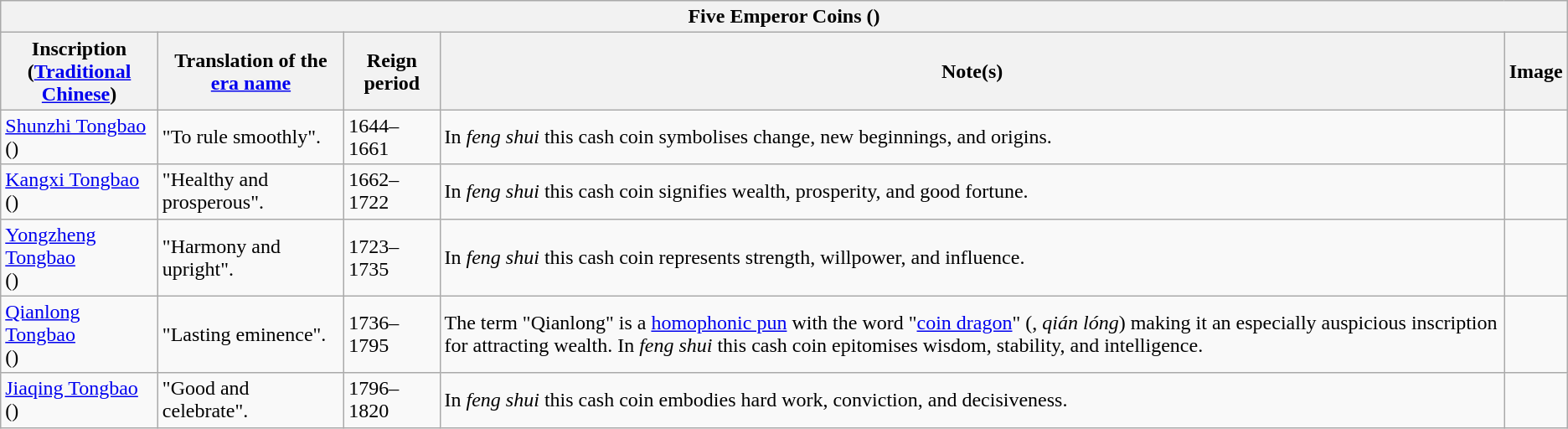<table class="wikitable" style="font-size: 100%">
<tr>
<th colspan=5>Five Emperor Coins ()</th>
</tr>
<tr>
<th>Inscription<br>(<a href='#'>Traditional Chinese</a>)</th>
<th>Translation of the <a href='#'>era name</a></th>
<th>Reign period</th>
<th>Note(s)</th>
<th>Image</th>
</tr>
<tr>
<td><a href='#'>Shunzhi Tongbao</a><br>()</td>
<td>"To rule smoothly".</td>
<td>1644–1661</td>
<td>In <em>feng shui</em> this cash coin symbolises change, new beginnings, and origins.</td>
<td></td>
</tr>
<tr>
<td><a href='#'>Kangxi Tongbao</a><br>()</td>
<td>"Healthy and prosperous".</td>
<td>1662–1722</td>
<td>In <em>feng shui</em> this cash coin signifies wealth, prosperity, and good fortune.</td>
<td></td>
</tr>
<tr>
<td><a href='#'>Yongzheng Tongbao</a><br>()</td>
<td>"Harmony and upright".</td>
<td>1723–1735</td>
<td>In <em>feng shui</em> this cash coin represents strength, willpower, and influence.</td>
<td></td>
</tr>
<tr>
<td><a href='#'>Qianlong Tongbao</a><br>()</td>
<td>"Lasting eminence".</td>
<td>1736–1795</td>
<td>The term "Qianlong" is a <a href='#'>homophonic pun</a> with the word "<a href='#'>coin dragon</a>" (, <em>qián lóng</em>) making it an especially auspicious inscription for attracting wealth. In <em>feng shui</em> this cash coin epitomises wisdom, stability, and intelligence.</td>
<td></td>
</tr>
<tr>
<td><a href='#'>Jiaqing Tongbao</a><br>()</td>
<td>"Good and celebrate".</td>
<td>1796–1820</td>
<td>In <em>feng shui</em> this cash coin embodies hard work, conviction, and decisiveness.</td>
<td></td>
</tr>
</table>
